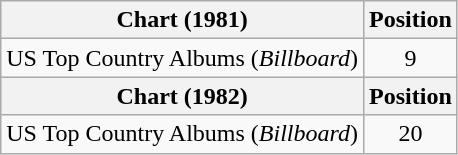<table class="wikitable">
<tr>
<th>Chart (1981)</th>
<th>Position</th>
</tr>
<tr>
<td>US Top Country Albums (<em>Billboard</em>)</td>
<td align="center">9</td>
</tr>
<tr>
<th>Chart (1982)</th>
<th>Position</th>
</tr>
<tr>
<td>US Top Country Albums (<em>Billboard</em>)</td>
<td align="center">20</td>
</tr>
</table>
